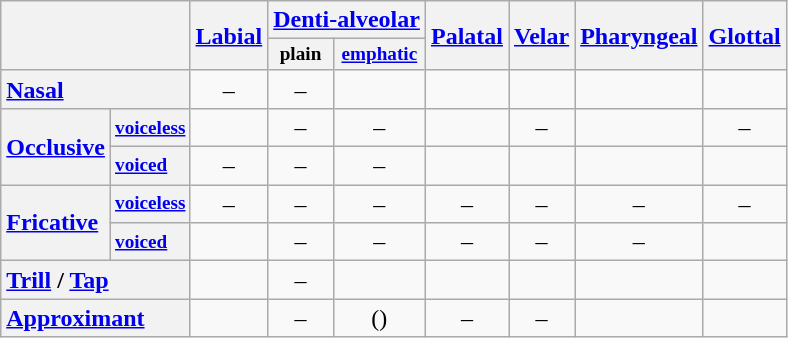<table class="wikitable" style="text-align:center">
<tr>
<th colspan="2" rowspan="2"></th>
<th rowspan="2"><a href='#'>Labial</a></th>
<th colspan="2"><a href='#'>Denti-alveolar</a></th>
<th rowspan="2"><a href='#'>Palatal</a></th>
<th rowspan="2"><a href='#'>Velar</a></th>
<th rowspan="2"><a href='#'>Pharyngeal</a></th>
<th rowspan="2"><a href='#'>Glottal</a></th>
</tr>
<tr style="font-size: 80%;">
<th> plain </th>
<th><a href='#'>emphatic</a></th>
</tr>
<tr>
<th colspan="2" style="text-align: left;"><a href='#'>Nasal</a></th>
<td> – </td>
<td> – </td>
<td></td>
<td></td>
<td></td>
<td></td>
<td></td>
</tr>
<tr>
<th rowspan="2" style="text-align: left;"><a href='#'>Occlusive</a></th>
<th style="text-align: left; font-size: 80%;"><a href='#'>voiceless</a></th>
<td></td>
<td> – </td>
<td>  – </td>
<td></td>
<td> – </td>
<td></td>
<td> –  </td>
</tr>
<tr>
<th style="text-align: left; font-size: 80%;"><a href='#'>voiced</a></th>
<td> – </td>
<td> – </td>
<td> – </td>
<td></td>
<td></td>
<td></td>
<td></td>
</tr>
<tr>
<th rowspan="2" style="text-align: left;"><a href='#'>Fricative</a></th>
<th style="text-align: left; font-size: 80%;"><a href='#'>voiceless</a></th>
<td> – </td>
<td> –  </td>
<td> – </td>
<td> – </td>
<td> – </td>
<td> – </td>
<td> – </td>
</tr>
<tr>
<th style="text-align: left; font-size: 80%;"><a href='#'>voiced</a></th>
<td></td>
<td> –  </td>
<td> – </td>
<td> – </td>
<td> – </td>
<td> – </td>
<td></td>
</tr>
<tr>
<th colspan="2" style="text-align: left;"><a href='#'>Trill</a> / <a href='#'>Tap</a></th>
<td></td>
<td> – </td>
<td></td>
<td></td>
<td></td>
<td></td>
<td></td>
</tr>
<tr>
<th colspan="2" style="text-align: left;"><a href='#'>Approximant</a></th>
<td></td>
<td> – </td>
<td>()</td>
<td> – </td>
<td> – </td>
<td></td>
<td></td>
</tr>
</table>
